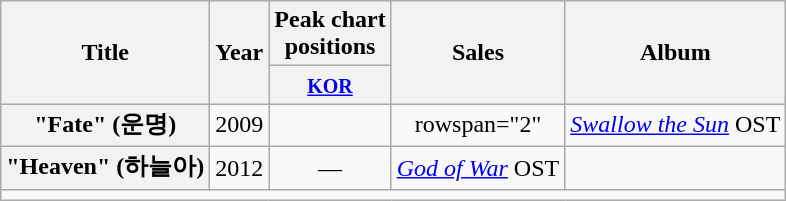<table class="wikitable plainrowheaders" style="text-align:center;">
<tr>
<th scope="col" rowspan="2">Title</th>
<th scope="col" rowspan="2">Year</th>
<th scope="col" colspan="1">Peak chart<br>positions</th>
<th scope="col" rowspan="2">Sales</th>
<th scope="col" rowspan="2">Album</th>
</tr>
<tr>
<th><small><a href='#'>KOR</a></small><br></th>
</tr>
<tr>
<th scope="row">"Fate" (운명)</th>
<td>2009</td>
<td></td>
<td>rowspan="2" </td>
<td><em><a href='#'>Swallow the Sun</a></em> OST</td>
</tr>
<tr>
<th scope="row">"Heaven" (하늘아)</th>
<td>2012</td>
<td>—</td>
<td><em><a href='#'>God of War</a></em> OST</td>
</tr>
<tr>
<td colspan="5"></td>
</tr>
</table>
